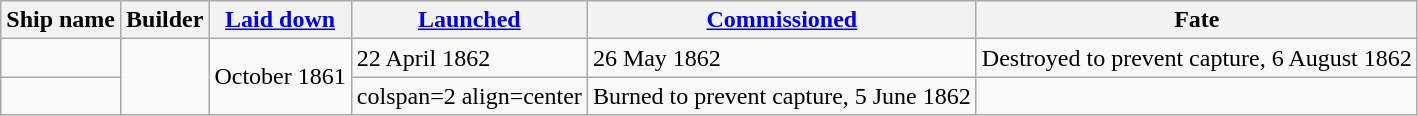<table class="wikitable plainrowheaders">
<tr>
<th scope="col">Ship name</th>
<th scope="col">Builder</th>
<th scope="col"><a href='#'>Laid down</a></th>
<th scope="col"><a href='#'>Launched</a></th>
<th scope="col"><a href='#'>Commissioned</a></th>
<th scope="col">Fate</th>
</tr>
<tr>
<td scope="row"></td>
<td rowspan=2></td>
<td rowspan=2>October 1861</td>
<td>22 April 1862</td>
<td>26 May 1862</td>
<td>Destroyed to prevent capture, 6 August 1862</td>
</tr>
<tr>
<td scope="row"></td>
<td>colspan=2 align=center </td>
<td>Burned to prevent capture, 5 June 1862</td>
</tr>
</table>
